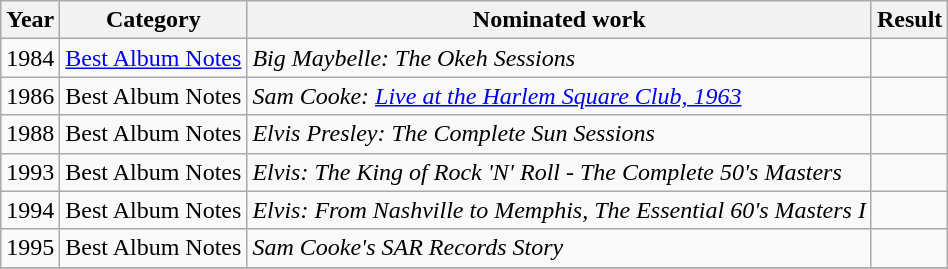<table class="wikitable">
<tr>
<th>Year</th>
<th>Category</th>
<th>Nominated work</th>
<th>Result</th>
</tr>
<tr>
<td>1984</td>
<td><a href='#'>Best Album Notes</a></td>
<td><em>Big Maybelle: The Okeh Sessions</em></td>
<td></td>
</tr>
<tr>
<td>1986</td>
<td>Best Album Notes</td>
<td><em>Sam Cooke: <a href='#'>Live at the Harlem Square Club, 1963</a></em></td>
<td></td>
</tr>
<tr>
<td>1988</td>
<td>Best Album Notes</td>
<td><em>Elvis Presley: The Complete Sun Sessions</em></td>
<td></td>
</tr>
<tr>
<td>1993</td>
<td>Best Album Notes</td>
<td><em>Elvis: The King of Rock 'N' Roll - The Complete 50's Masters</em></td>
<td></td>
</tr>
<tr>
<td>1994</td>
<td>Best Album Notes</td>
<td><em>Elvis: From Nashville to Memphis, The Essential 60's Masters I</em></td>
<td></td>
</tr>
<tr>
<td>1995</td>
<td>Best Album Notes</td>
<td><em>Sam Cooke's SAR Records Story</em></td>
<td></td>
</tr>
<tr>
</tr>
</table>
